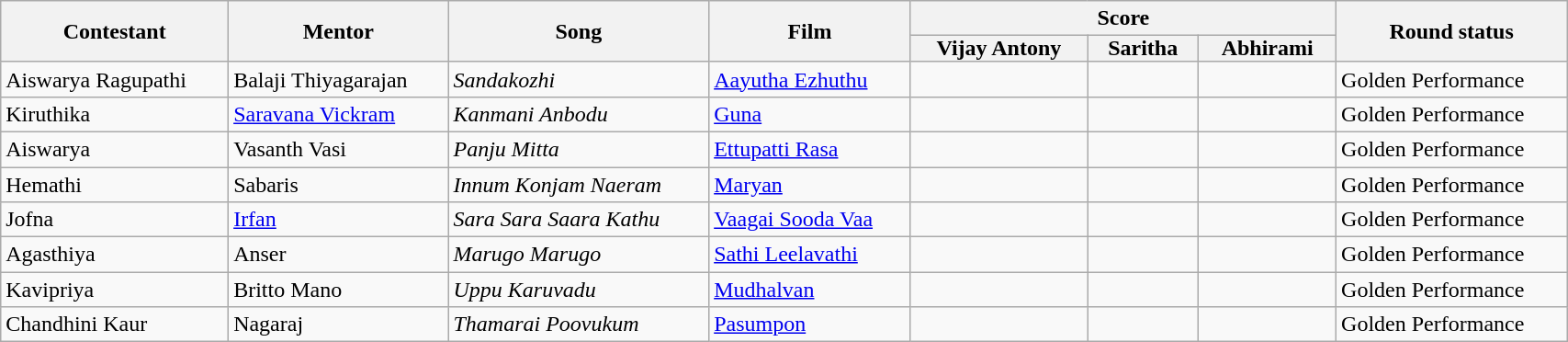<table class="wikitable" style="align: center;" width="90%">
<tr>
<th rowspan="2">Contestant</th>
<th rowspan="2">Mentor</th>
<th rowspan="2">Song</th>
<th rowspan="2">Film</th>
<th colspan="3">Score</th>
<th rowspan="2">Round status</th>
</tr>
<tr>
<th style="padding: 0 8px">Vijay Antony</th>
<th style="padding: 0 8px">Saritha</th>
<th style="padding: 0 8px">Abhirami</th>
</tr>
<tr>
<td>Aiswarya Ragupathi</td>
<td>Balaji Thiyagarajan</td>
<td><em>Sandakozhi</em></td>
<td><a href='#'>Aayutha Ezhuthu</a></td>
<td></td>
<td></td>
<td></td>
<td>Golden Performance</td>
</tr>
<tr>
<td>Kiruthika</td>
<td><a href='#'>Saravana Vickram</a></td>
<td><em>Kanmani Anbodu</em></td>
<td><a href='#'>Guna</a></td>
<td></td>
<td></td>
<td></td>
<td>Golden Performance</td>
</tr>
<tr>
<td>Aiswarya</td>
<td>Vasanth Vasi</td>
<td><em>Panju Mitta</em></td>
<td><a href='#'>Ettupatti Rasa</a></td>
<td></td>
<td></td>
<td></td>
<td>Golden Performance</td>
</tr>
<tr>
<td>Hemathi</td>
<td>Sabaris</td>
<td><em>Innum Konjam Naeram</em></td>
<td><a href='#'>Maryan</a></td>
<td></td>
<td></td>
<td></td>
<td>Golden Performance</td>
</tr>
<tr>
<td>Jofna</td>
<td><a href='#'>Irfan</a></td>
<td><em>Sara Sara Saara Kathu</em></td>
<td><a href='#'>Vaagai Sooda Vaa</a></td>
<td></td>
<td></td>
<td></td>
<td>Golden Performance</td>
</tr>
<tr>
<td>Agasthiya</td>
<td>Anser</td>
<td><em>Marugo Marugo</em></td>
<td><a href='#'>Sathi Leelavathi</a></td>
<td></td>
<td></td>
<td></td>
<td>Golden Performance</td>
</tr>
<tr>
<td>Kavipriya</td>
<td>Britto Mano</td>
<td><em>Uppu Karuvadu</em></td>
<td><a href='#'>Mudhalvan</a></td>
<td></td>
<td></td>
<td></td>
<td>Golden Performance</td>
</tr>
<tr>
<td>Chandhini Kaur</td>
<td>Nagaraj</td>
<td><em>Thamarai Poovukum</em></td>
<td><a href='#'>Pasumpon</a></td>
<td></td>
<td></td>
<td></td>
<td>Golden Performance</td>
</tr>
</table>
